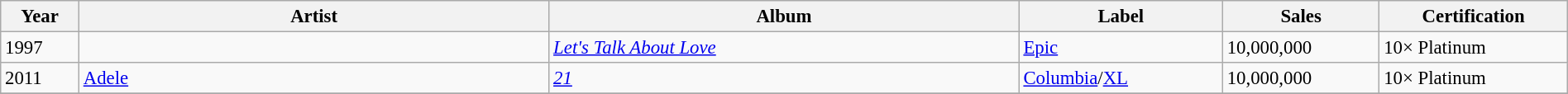<table class="wikitable sortabe" width="100%" style="font-size: 0.95em">
<tr>
<th width=5%><strong>Year</strong></th>
<th width=30%><strong>Artist</strong></th>
<th width=30%><strong>Album</strong></th>
<th width=13%><strong>Label</strong></th>
<th width=10%><strong>Sales</strong></th>
<th width=12%><strong>Certification</strong></th>
</tr>
<tr>
<td>1997</td>
<td></td>
<td><em><a href='#'>Let's Talk About Love</a></em></td>
<td><a href='#'>Epic</a></td>
<td>10,000,000</td>
<td>10× Platinum</td>
</tr>
<tr>
<td>2011</td>
<td><a href='#'>Adele</a></td>
<td><em><a href='#'>21</a></em></td>
<td><a href='#'>Columbia</a>/<a href='#'>XL</a></td>
<td>10,000,000</td>
<td>10× Platinum</td>
</tr>
<tr>
</tr>
</table>
